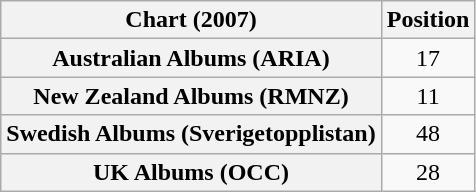<table class="wikitable sortable plainrowheaders" style="text-align:center;">
<tr>
<th scope="col">Chart (2007)</th>
<th scope="col">Position</th>
</tr>
<tr>
<th scope="row">Australian Albums (ARIA)</th>
<td>17</td>
</tr>
<tr>
<th scope="row">New Zealand Albums (RMNZ)</th>
<td>11</td>
</tr>
<tr>
<th scope="row">Swedish Albums (Sverigetopplistan)</th>
<td>48</td>
</tr>
<tr>
<th scope="row">UK Albums (OCC)</th>
<td>28</td>
</tr>
</table>
